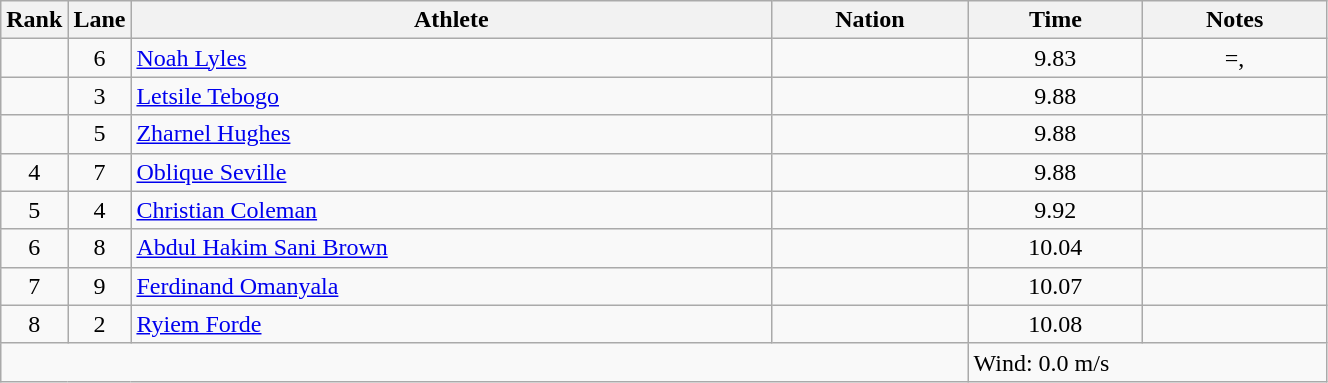<table class="wikitable sortable" style="text-align:center;width: 70%;">
<tr>
<th scope="col" style="width: 10px;">Rank</th>
<th scope="col" style="width: 10px;">Lane</th>
<th scope="col">Athlete</th>
<th scope="col">Nation</th>
<th scope="col">Time</th>
<th scope="col">Notes</th>
</tr>
<tr>
<td></td>
<td>6</td>
<td align=left><a href='#'>Noah Lyles</a></td>
<td align=left></td>
<td>9.83</td>
<td>=, </td>
</tr>
<tr>
<td></td>
<td>3</td>
<td align=left><a href='#'>Letsile Tebogo</a></td>
<td align=left></td>
<td>9.88 </td>
<td></td>
</tr>
<tr>
<td></td>
<td>5</td>
<td align=left><a href='#'>Zharnel Hughes</a></td>
<td align=left></td>
<td>9.88 </td>
<td></td>
</tr>
<tr>
<td>4</td>
<td>7</td>
<td align=left><a href='#'>Oblique Seville</a></td>
<td align=left></td>
<td>9.88 </td>
<td></td>
</tr>
<tr>
<td>5</td>
<td>4</td>
<td align=left><a href='#'>Christian Coleman</a></td>
<td align=left></td>
<td>9.92</td>
<td></td>
</tr>
<tr>
<td>6</td>
<td>8</td>
<td align=left><a href='#'>Abdul Hakim Sani Brown</a></td>
<td align=left></td>
<td>10.04</td>
<td></td>
</tr>
<tr>
<td>7</td>
<td>9</td>
<td align=left><a href='#'>Ferdinand Omanyala</a></td>
<td align=left></td>
<td>10.07</td>
<td></td>
</tr>
<tr>
<td>8</td>
<td>2</td>
<td align=left><a href='#'>Ryiem Forde</a></td>
<td align=left></td>
<td>10.08</td>
<td></td>
</tr>
<tr class="sortbottom">
<td colspan="4"></td>
<td colspan="2" style="text-align:left;">Wind: 0.0 m/s</td>
</tr>
</table>
